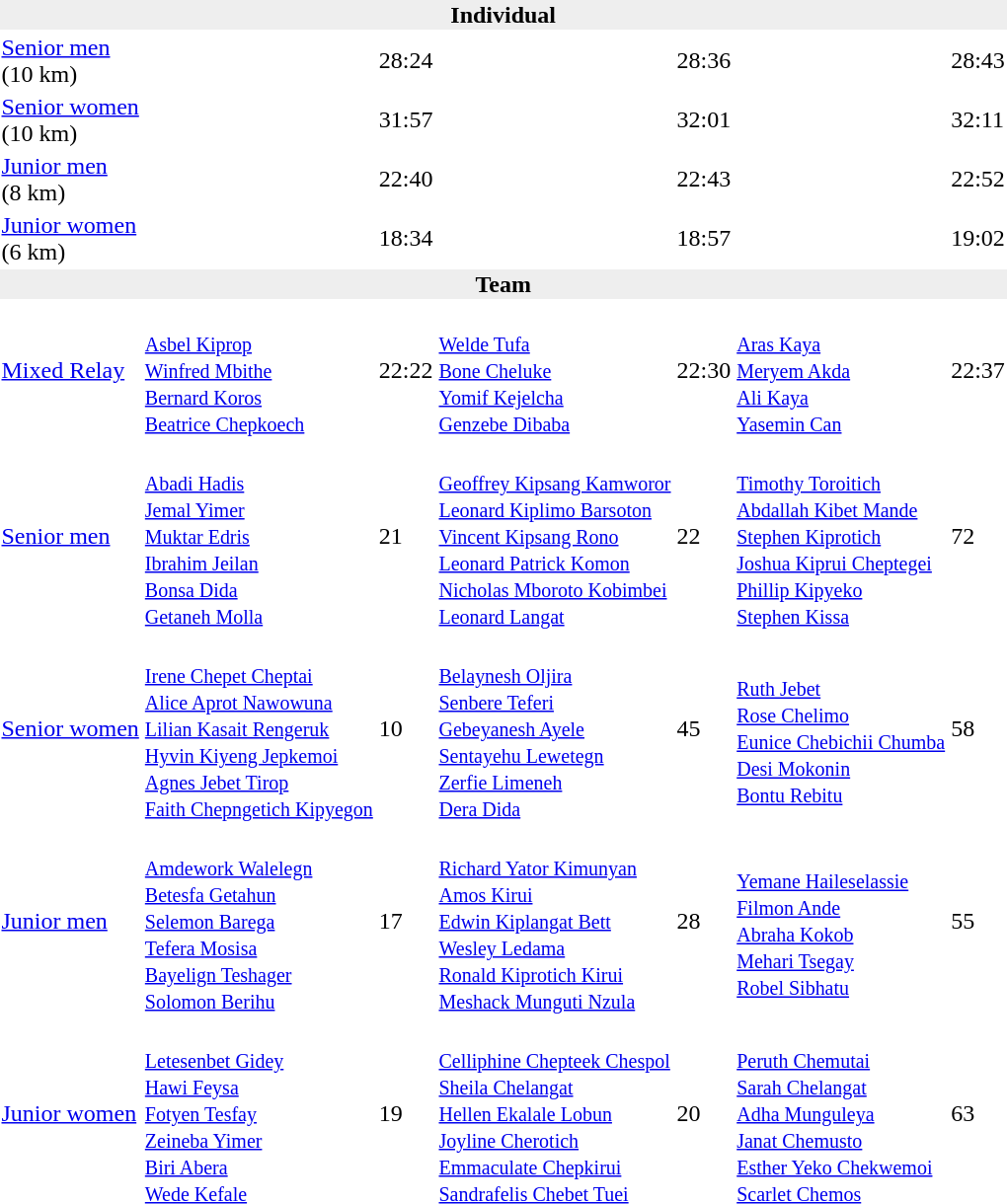<table>
<tr>
<td colspan=7 bgcolor=#eeeeee style=text-align:center;><strong>Individual</strong></td>
</tr>
<tr>
<td><a href='#'>Senior men</a><br>(10 km)</td>
<td></td>
<td>28:24</td>
<td></td>
<td>28:36</td>
<td></td>
<td>28:43</td>
</tr>
<tr>
<td><a href='#'>Senior women</a><br>(10 km)</td>
<td></td>
<td>31:57</td>
<td></td>
<td>32:01</td>
<td></td>
<td>32:11</td>
</tr>
<tr>
<td><a href='#'>Junior men</a><br>(8 km)</td>
<td></td>
<td>22:40</td>
<td></td>
<td>22:43</td>
<td></td>
<td>22:52</td>
</tr>
<tr>
<td><a href='#'>Junior women</a><br>(6 km)</td>
<td></td>
<td>18:34</td>
<td></td>
<td>18:57</td>
<td></td>
<td>19:02</td>
</tr>
<tr>
<td colspan=7 bgcolor=#eeeeee style=text-align:center;><strong>Team</strong></td>
</tr>
<tr>
<td><a href='#'>Mixed Relay</a></td>
<td><br><small><a href='#'>Asbel Kiprop</a><br><a href='#'>Winfred Mbithe</a><br><a href='#'>Bernard Koros</a><br><a href='#'>Beatrice Chepkoech</a></small></td>
<td>22:22</td>
<td><br><small><a href='#'>Welde Tufa</a><br><a href='#'>Bone Cheluke</a><br><a href='#'>Yomif Kejelcha</a><br><a href='#'>Genzebe Dibaba</a></small></td>
<td>22:30</td>
<td><br><small><a href='#'>Aras Kaya</a><br><a href='#'>Meryem Akda</a><br><a href='#'>Ali Kaya</a><br><a href='#'>Yasemin Can</a></small></td>
<td>22:37</td>
</tr>
<tr>
<td><a href='#'>Senior men</a></td>
<td><br><small><a href='#'>Abadi Hadis</a><br><a href='#'>Jemal Yimer</a><br><a href='#'>Muktar Edris</a><br><a href='#'>Ibrahim Jeilan</a><br><a href='#'>Bonsa Dida</a><br><a href='#'>Getaneh Molla</a></small></td>
<td>21</td>
<td><br><small><a href='#'>Geoffrey Kipsang Kamworor</a><br><a href='#'>Leonard Kiplimo Barsoton</a><br><a href='#'>Vincent Kipsang Rono</a><br><a href='#'>Leonard Patrick Komon</a><br><a href='#'>Nicholas Mboroto Kobimbei</a><br><a href='#'>Leonard Langat</a></small></td>
<td>22</td>
<td><br><small><a href='#'>Timothy Toroitich</a><br><a href='#'>Abdallah Kibet Mande</a><br><a href='#'>Stephen Kiprotich</a><br><a href='#'>Joshua Kiprui Cheptegei</a><br><a href='#'>Phillip Kipyeko</a><br><a href='#'>Stephen Kissa</a></small></td>
<td>72</td>
</tr>
<tr>
<td><a href='#'>Senior women</a></td>
<td><br><small><a href='#'>Irene Chepet Cheptai</a><br><a href='#'>Alice Aprot Nawowuna</a><br><a href='#'>Lilian Kasait Rengeruk</a><br><a href='#'>Hyvin Kiyeng Jepkemoi</a><br><a href='#'>Agnes Jebet Tirop</a><br><a href='#'>Faith Chepngetich Kipyegon</a></small></td>
<td>10</td>
<td><br><small><a href='#'>Belaynesh Oljira</a><br><a href='#'>Senbere Teferi</a><br><a href='#'>Gebeyanesh Ayele</a><br><a href='#'>Sentayehu Lewetegn</a><br><a href='#'>Zerfie Limeneh</a><br><a href='#'>Dera Dida</a></small></td>
<td>45</td>
<td><br><small><a href='#'>Ruth Jebet</a><br><a href='#'>Rose Chelimo</a><br><a href='#'>Eunice Chebichii Chumba</a><br><a href='#'>Desi Mokonin</a><br><a href='#'>Bontu Rebitu</a></small></td>
<td>58</td>
</tr>
<tr>
<td><a href='#'>Junior men</a></td>
<td><br><small><a href='#'>Amdework Walelegn</a><br><a href='#'>Betesfa Getahun</a><br><a href='#'>Selemon Barega</a><br><a href='#'>Tefera Mosisa</a><br><a href='#'>Bayelign Teshager</a><br><a href='#'>Solomon Berihu</a></small></td>
<td>17</td>
<td><br><small><a href='#'>Richard Yator Kimunyan</a><br><a href='#'>Amos Kirui</a><br><a href='#'>Edwin Kiplangat Bett</a><br><a href='#'>Wesley Ledama</a><br><a href='#'>Ronald Kiprotich Kirui</a><br><a href='#'>Meshack Munguti Nzula</a></small></td>
<td>28</td>
<td><br><small><a href='#'>Yemane Haileselassie</a><br><a href='#'>Filmon Ande</a><br><a href='#'>Abraha Kokob</a><br><a href='#'>Mehari Tsegay</a><br><a href='#'>Robel Sibhatu</a></small></td>
<td>55</td>
</tr>
<tr>
<td><a href='#'>Junior women</a></td>
<td><br><small><a href='#'>Letesenbet Gidey</a><br><a href='#'>Hawi Feysa</a><br><a href='#'>Fotyen Tesfay</a><br><a href='#'>Zeineba Yimer</a><br><a href='#'>Biri Abera</a><br><a href='#'>Wede Kefale</a></small></td>
<td>19</td>
<td><br><small><a href='#'>Celliphine Chepteek Chespol</a><br><a href='#'>Sheila Chelangat</a><br><a href='#'>Hellen Ekalale Lobun</a><br><a href='#'>Joyline Cherotich</a><br><a href='#'>Emmaculate Chepkirui</a><br><a href='#'>Sandrafelis Chebet Tuei</a></small></td>
<td>20</td>
<td><br><small><a href='#'>Peruth Chemutai</a><br><a href='#'>Sarah Chelangat</a><br><a href='#'>Adha Munguleya</a><br><a href='#'>Janat Chemusto</a><br><a href='#'>Esther Yeko Chekwemoi</a><br><a href='#'>Scarlet Chemos</a></small></td>
<td>63</td>
</tr>
</table>
